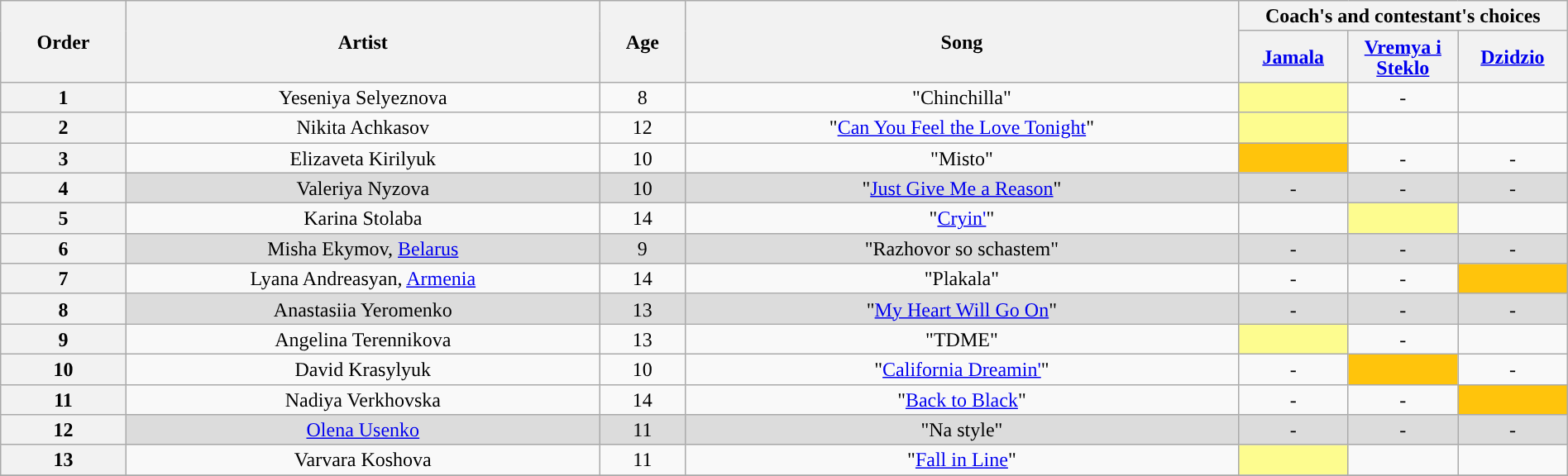<table class="wikitable" style="text-align:center; line-height:17px; width:100%;">
<tr>
<th scope="col" rowspan="2" style="width=05%;">Order</th>
<th scope="col" rowspan="2" style="width=20%;">Artist</th>
<th scope="col" rowspan="2" style="width=05%;">Age</th>
<th scope="col" rowspan="2" style="width=22%;">Song</th>
<th scope="col" colspan="4" style="width=28%;">Coach's and contestant's choices</th>
</tr>
<tr>
<th width="07%"><a href='#'>Jamala</a></th>
<th width="07%"><a href='#'>Vremya i Steklo</a></th>
<th width="07%"><a href='#'>Dzidzio</a></th>
</tr>
<tr id="3_1">
<th>1</th>
<td>Yeseniya Selyeznova</td>
<td>8</td>
<td>"Chinchilla"</td>
<td style="background:#fdfc8f;"><strong></strong></td>
<td>-</td>
<td><strong></strong></td>
</tr>
<tr id="3_2">
<th>2</th>
<td>Nikita Achkasov</td>
<td>12</td>
<td>"<a href='#'>Can You Feel the Love Tonight</a>"</td>
<td style="background:#fdfc8f;"><strong></strong></td>
<td><strong></strong></td>
<td><strong></strong></td>
</tr>
<tr id="3_3">
<th>3</th>
<td>Elizaveta Kirilyuk</td>
<td>10</td>
<td>"Misto"</td>
<td style="background:#ffc40c;"><strong></strong></td>
<td>-</td>
<td>-</td>
</tr>
<tr style="background:#DCDCDC;">
<th>4</th>
<td>Valeriya Nyzova</td>
<td>10</td>
<td>"<a href='#'>Just Give Me a Reason</a>"</td>
<td>-</td>
<td>-</td>
<td>-</td>
</tr>
<tr id="3_5">
<th>5</th>
<td>Karina Stolaba</td>
<td>14</td>
<td>"<a href='#'>Cryin'</a>"</td>
<td><strong></strong></td>
<td style="background:#fdfc8f;"><strong></strong></td>
<td><strong></strong></td>
</tr>
<tr style="background:#DCDCDC;">
<th>6</th>
<td>Misha Ekymov, <a href='#'>Belarus</a></td>
<td>9</td>
<td>"Razhovor so schastem"</td>
<td>-</td>
<td>-</td>
<td>-</td>
</tr>
<tr id="3_7">
<th>7</th>
<td>Lyana Andreasyan, <a href='#'>Armenia</a></td>
<td>14</td>
<td>"Plakala"</td>
<td>-</td>
<td>-</td>
<td style="background:#ffc40c;"><strong></strong></td>
</tr>
<tr style="background:#DCDCDC;">
<th>8</th>
<td>Anastasiia Yeromenko</td>
<td>13</td>
<td>"<a href='#'>My Heart Will Go On</a>"</td>
<td>-</td>
<td>-</td>
<td>-</td>
</tr>
<tr id="3_9">
<th>9</th>
<td>Angelina Terennikova</td>
<td>13</td>
<td>"TDME"</td>
<td style="background:#fdfc8f;"><strong></strong></td>
<td>-</td>
<td><strong></strong></td>
</tr>
<tr id="3_10">
<th>10</th>
<td>David Krasylyuk</td>
<td>10</td>
<td>"<a href='#'>California Dreamin'</a>"</td>
<td>-</td>
<td style="background:#ffc40c;"><strong></strong></td>
<td>-</td>
</tr>
<tr id="3_11">
<th>11</th>
<td>Nadiya Verkhovska</td>
<td>14</td>
<td>"<a href='#'>Back to Black</a>"</td>
<td>-</td>
<td>-</td>
<td style="background:#ffc40c;"><strong></strong></td>
</tr>
<tr style="background:#DCDCDC;">
<th>12</th>
<td><a href='#'>Olena Usenko</a></td>
<td>11</td>
<td>"Na style"</td>
<td>-</td>
<td>-</td>
<td>-</td>
</tr>
<tr id="3_13">
<th>13</th>
<td>Varvara Koshova</td>
<td>11</td>
<td>"<a href='#'>Fall in Line</a>"</td>
<td style="background:#fdfc8f;"><strong></strong></td>
<td><strong></strong></td>
<td><strong></strong></td>
</tr>
<tr>
</tr>
</table>
